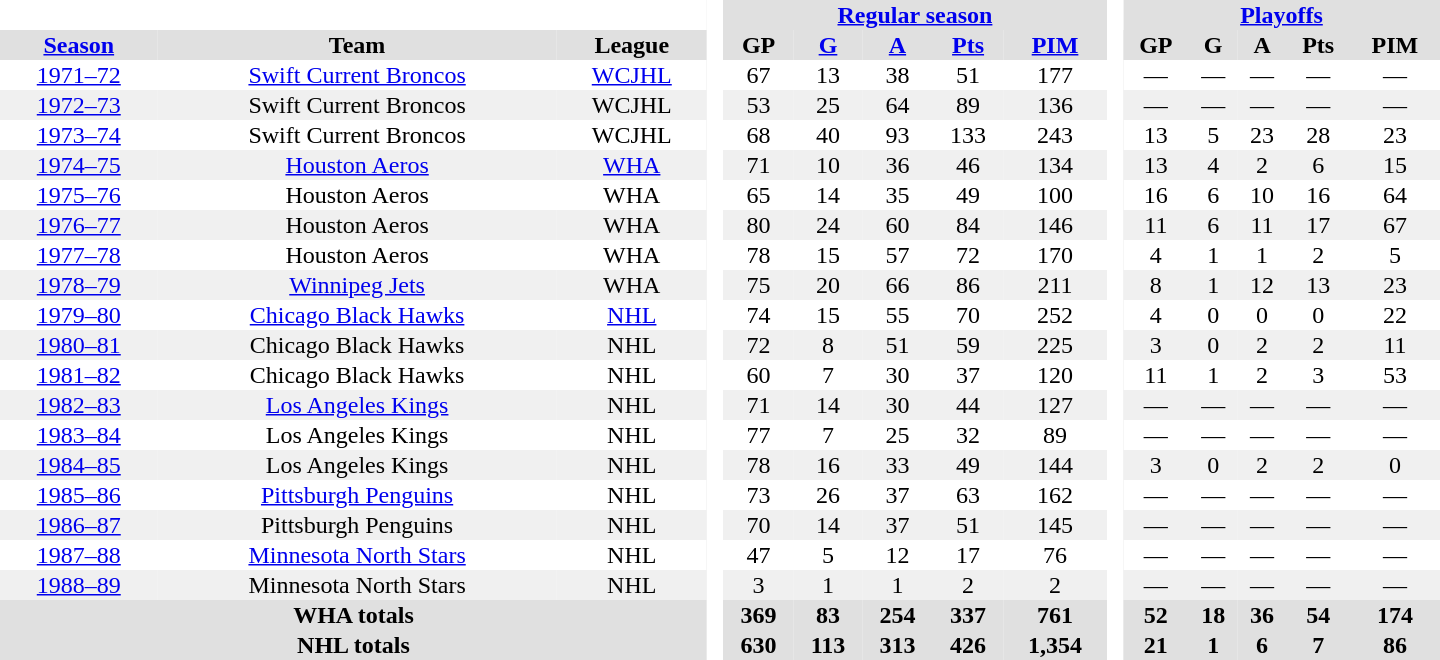<table border="0" cellpadding="1" cellspacing="0" style="text-align:center; width:60em">
<tr bgcolor="#e0e0e0">
<th colspan="3" bgcolor="#ffffff"> </th>
<th rowspan="99" bgcolor="#ffffff"> </th>
<th colspan="5"><a href='#'>Regular season</a></th>
<th rowspan="99" bgcolor="#ffffff"> </th>
<th colspan="5"><a href='#'>Playoffs</a></th>
</tr>
<tr bgcolor="#e0e0e0">
<th><a href='#'>Season</a></th>
<th>Team</th>
<th>League</th>
<th>GP</th>
<th><a href='#'>G</a></th>
<th><a href='#'>A</a></th>
<th><a href='#'>Pts</a></th>
<th><a href='#'>PIM</a></th>
<th>GP</th>
<th>G</th>
<th>A</th>
<th>Pts</th>
<th>PIM</th>
</tr>
<tr>
<td><a href='#'>1971–72</a></td>
<td><a href='#'>Swift Current Broncos</a></td>
<td><a href='#'>WCJHL</a></td>
<td>67</td>
<td>13</td>
<td>38</td>
<td>51</td>
<td>177</td>
<td>—</td>
<td>—</td>
<td>—</td>
<td>—</td>
<td>—</td>
</tr>
<tr bgcolor="#f0f0f0">
<td><a href='#'>1972–73</a></td>
<td>Swift Current Broncos</td>
<td>WCJHL</td>
<td>53</td>
<td>25</td>
<td>64</td>
<td>89</td>
<td>136</td>
<td>—</td>
<td>—</td>
<td>—</td>
<td>—</td>
<td>—</td>
</tr>
<tr>
<td><a href='#'>1973–74</a></td>
<td>Swift Current Broncos</td>
<td>WCJHL</td>
<td>68</td>
<td>40</td>
<td>93</td>
<td>133</td>
<td>243</td>
<td>13</td>
<td>5</td>
<td>23</td>
<td>28</td>
<td>23</td>
</tr>
<tr bgcolor="#f0f0f0">
<td><a href='#'>1974–75</a></td>
<td><a href='#'>Houston Aeros</a></td>
<td><a href='#'>WHA</a></td>
<td>71</td>
<td>10</td>
<td>36</td>
<td>46</td>
<td>134</td>
<td>13</td>
<td>4</td>
<td>2</td>
<td>6</td>
<td>15</td>
</tr>
<tr>
<td><a href='#'>1975–76</a></td>
<td>Houston Aeros</td>
<td>WHA</td>
<td>65</td>
<td>14</td>
<td>35</td>
<td>49</td>
<td>100</td>
<td>16</td>
<td>6</td>
<td>10</td>
<td>16</td>
<td>64</td>
</tr>
<tr bgcolor="#f0f0f0">
<td><a href='#'>1976–77</a></td>
<td>Houston Aeros</td>
<td>WHA</td>
<td>80</td>
<td>24</td>
<td>60</td>
<td>84</td>
<td>146</td>
<td>11</td>
<td>6</td>
<td>11</td>
<td>17</td>
<td>67</td>
</tr>
<tr>
<td><a href='#'>1977–78</a></td>
<td>Houston Aeros</td>
<td>WHA</td>
<td>78</td>
<td>15</td>
<td>57</td>
<td>72</td>
<td>170</td>
<td>4</td>
<td>1</td>
<td>1</td>
<td>2</td>
<td>5</td>
</tr>
<tr bgcolor="#f0f0f0">
<td><a href='#'>1978–79</a></td>
<td><a href='#'>Winnipeg Jets</a></td>
<td>WHA</td>
<td>75</td>
<td>20</td>
<td>66</td>
<td>86</td>
<td>211</td>
<td>8</td>
<td>1</td>
<td>12</td>
<td>13</td>
<td>23</td>
</tr>
<tr>
<td><a href='#'>1979–80</a></td>
<td><a href='#'>Chicago Black Hawks</a></td>
<td><a href='#'>NHL</a></td>
<td>74</td>
<td>15</td>
<td>55</td>
<td>70</td>
<td>252</td>
<td>4</td>
<td>0</td>
<td>0</td>
<td>0</td>
<td>22</td>
</tr>
<tr bgcolor="#f0f0f0">
<td><a href='#'>1980–81</a></td>
<td>Chicago Black Hawks</td>
<td>NHL</td>
<td>72</td>
<td>8</td>
<td>51</td>
<td>59</td>
<td>225</td>
<td>3</td>
<td>0</td>
<td>2</td>
<td>2</td>
<td>11</td>
</tr>
<tr>
<td><a href='#'>1981–82</a></td>
<td>Chicago Black Hawks</td>
<td>NHL</td>
<td>60</td>
<td>7</td>
<td>30</td>
<td>37</td>
<td>120</td>
<td>11</td>
<td>1</td>
<td>2</td>
<td>3</td>
<td>53</td>
</tr>
<tr bgcolor="#f0f0f0">
<td><a href='#'>1982–83</a></td>
<td><a href='#'>Los Angeles Kings</a></td>
<td>NHL</td>
<td>71</td>
<td>14</td>
<td>30</td>
<td>44</td>
<td>127</td>
<td>—</td>
<td>—</td>
<td>—</td>
<td>—</td>
<td>—</td>
</tr>
<tr>
<td><a href='#'>1983–84</a></td>
<td>Los Angeles Kings</td>
<td>NHL</td>
<td>77</td>
<td>7</td>
<td>25</td>
<td>32</td>
<td>89</td>
<td>—</td>
<td>—</td>
<td>—</td>
<td>—</td>
<td>—</td>
</tr>
<tr bgcolor="#f0f0f0">
<td><a href='#'>1984–85</a></td>
<td>Los Angeles Kings</td>
<td>NHL</td>
<td>78</td>
<td>16</td>
<td>33</td>
<td>49</td>
<td>144</td>
<td>3</td>
<td>0</td>
<td>2</td>
<td>2</td>
<td>0</td>
</tr>
<tr>
<td><a href='#'>1985–86</a></td>
<td><a href='#'>Pittsburgh Penguins</a></td>
<td>NHL</td>
<td>73</td>
<td>26</td>
<td>37</td>
<td>63</td>
<td>162</td>
<td>—</td>
<td>—</td>
<td>—</td>
<td>—</td>
<td>—</td>
</tr>
<tr bgcolor="#f0f0f0">
<td><a href='#'>1986–87</a></td>
<td>Pittsburgh Penguins</td>
<td>NHL</td>
<td>70</td>
<td>14</td>
<td>37</td>
<td>51</td>
<td>145</td>
<td>—</td>
<td>—</td>
<td>—</td>
<td>—</td>
<td>—</td>
</tr>
<tr>
<td><a href='#'>1987–88</a></td>
<td><a href='#'>Minnesota North Stars</a></td>
<td>NHL</td>
<td>47</td>
<td>5</td>
<td>12</td>
<td>17</td>
<td>76</td>
<td>—</td>
<td>—</td>
<td>—</td>
<td>—</td>
<td>—</td>
</tr>
<tr bgcolor="#f0f0f0">
<td><a href='#'>1988–89</a></td>
<td>Minnesota North Stars</td>
<td>NHL</td>
<td>3</td>
<td>1</td>
<td>1</td>
<td>2</td>
<td>2</td>
<td>—</td>
<td>—</td>
<td>—</td>
<td>—</td>
<td>—</td>
</tr>
<tr bgcolor="#e0e0e0">
<th colspan="3">WHA totals</th>
<th>369</th>
<th>83</th>
<th>254</th>
<th>337</th>
<th>761</th>
<th>52</th>
<th>18</th>
<th>36</th>
<th>54</th>
<th>174</th>
</tr>
<tr bgcolor="#e0e0e0">
<th colspan="3">NHL totals</th>
<th>630</th>
<th>113</th>
<th>313</th>
<th>426</th>
<th>1,354</th>
<th>21</th>
<th>1</th>
<th>6</th>
<th>7</th>
<th>86</th>
</tr>
</table>
